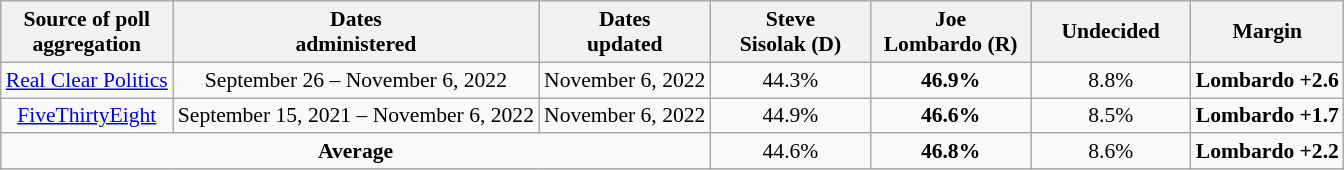<table class="wikitable sortable" style="text-align:center;font-size:90%;line-height:17px">
<tr>
<th>Source of poll<br>aggregation</th>
<th>Dates<br>administered</th>
<th>Dates<br>updated</th>
<th style="width:100px;">Steve<br>Sisolak (D)</th>
<th style="width:100px;">Joe<br>Lombardo (R)</th>
<th style="width:100px;">Undecided<br></th>
<th>Margin</th>
</tr>
<tr>
<td><a href='#'>Real Clear Politics</a></td>
<td>September 26 – November 6, 2022</td>
<td>November 6, 2022</td>
<td>44.3%</td>
<td><strong>46.9%</strong></td>
<td>8.8%</td>
<td><strong>Lombardo +2.6</strong></td>
</tr>
<tr>
<td><a href='#'>FiveThirtyEight</a></td>
<td>September 15, 2021 – November 6, 2022</td>
<td>November 6, 2022</td>
<td>44.9%</td>
<td><strong>46.6%</strong></td>
<td>8.5%</td>
<td><strong>Lombardo +1.7</strong></td>
</tr>
<tr>
<td colspan="3"><strong>Average</strong></td>
<td>44.6%</td>
<td><strong>46.8%</strong></td>
<td>8.6%</td>
<td><strong>Lombardo +2.2</strong></td>
</tr>
</table>
